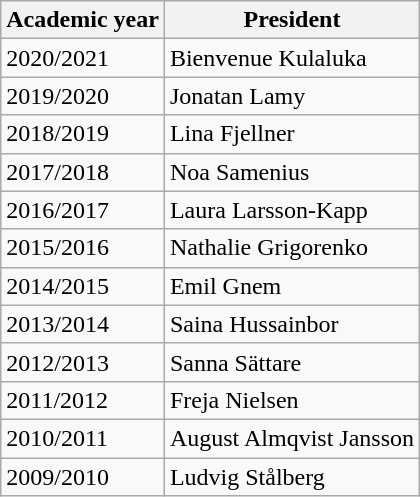<table class="wikitable">
<tr>
<th>Academic year</th>
<th>President</th>
</tr>
<tr>
<td>2020/2021</td>
<td>Bienvenue Kulaluka</td>
</tr>
<tr>
<td>2019/2020</td>
<td>Jonatan Lamy</td>
</tr>
<tr>
<td>2018/2019</td>
<td>Lina Fjellner</td>
</tr>
<tr>
<td>2017/2018</td>
<td>Noa Samenius</td>
</tr>
<tr>
<td>2016/2017</td>
<td>Laura Larsson-Kapp</td>
</tr>
<tr>
<td>2015/2016</td>
<td>Nathalie Grigorenko</td>
</tr>
<tr>
<td>2014/2015</td>
<td>Emil Gnem</td>
</tr>
<tr>
<td>2013/2014</td>
<td>Saina Hussainbor</td>
</tr>
<tr>
<td>2012/2013</td>
<td>Sanna Sättare</td>
</tr>
<tr>
<td>2011/2012</td>
<td>Freja Nielsen</td>
</tr>
<tr>
<td>2010/2011</td>
<td>August Almqvist Jansson</td>
</tr>
<tr>
<td>2009/2010</td>
<td>Ludvig Stålberg</td>
</tr>
</table>
